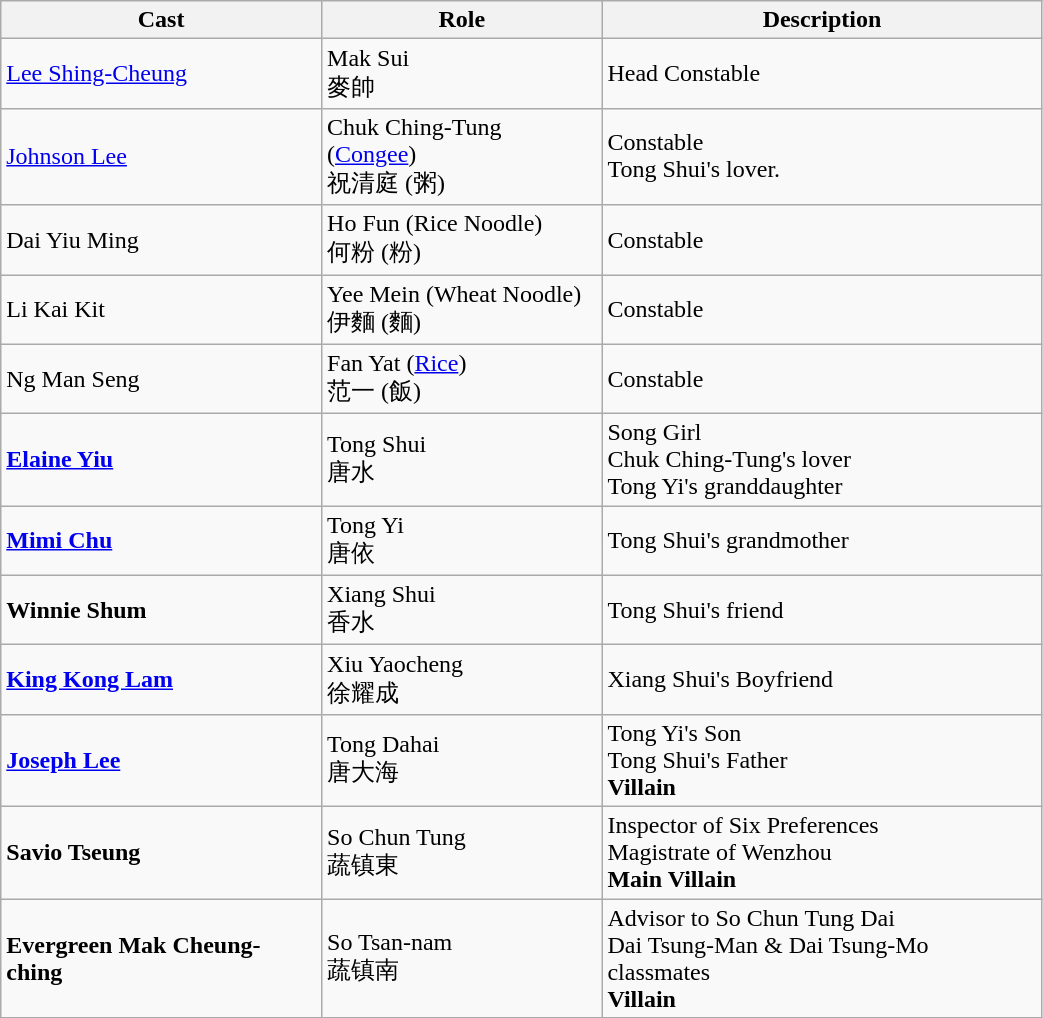<table class="wikitable" width="55%">
<tr>
<th>Cast</th>
<th>Role</th>
<th>Description</th>
</tr>
<tr>
<td><a href='#'>Lee Shing-Cheung</a></td>
<td>Mak Sui <br> 麥帥</td>
<td>Head Constable</td>
</tr>
<tr>
<td><a href='#'>Johnson Lee</a></td>
<td>Chuk Ching-Tung (<a href='#'>Congee</a>) <br> 祝清庭 (粥)</td>
<td>Constable <br> Tong Shui's lover.</td>
</tr>
<tr>
<td>Dai Yiu Ming</td>
<td>Ho Fun (Rice Noodle) <br> 何粉 (粉)</td>
<td>Constable</td>
</tr>
<tr>
<td>Li Kai Kit</td>
<td>Yee Mein (Wheat Noodle)<br> 伊麵 (麵)</td>
<td>Constable</td>
</tr>
<tr>
<td>Ng Man Seng</td>
<td>Fan Yat (<a href='#'>Rice</a>)<br> 范一 (飯)</td>
<td>Constable</td>
</tr>
<tr>
<td><strong><a href='#'>Elaine Yiu</a></strong></td>
<td>Tong Shui <br> 唐水</td>
<td>Song Girl <br> Chuk Ching-Tung's lover <br> Tong Yi's granddaughter</td>
</tr>
<tr>
<td><strong><a href='#'>Mimi Chu</a></strong></td>
<td>Tong Yi <br> 唐依</td>
<td>Tong Shui's grandmother</td>
</tr>
<tr>
<td><strong>Winnie Shum</strong></td>
<td>Xiang Shui <br> 香水</td>
<td>Tong Shui's friend</td>
</tr>
<tr>
<td><strong><a href='#'>King Kong Lam</a></strong></td>
<td>Xiu Yaocheng <br> 徐耀成</td>
<td>Xiang Shui's Boyfriend</td>
</tr>
<tr>
<td><strong><a href='#'>Joseph Lee</a></strong></td>
<td>Tong Dahai <br> 唐大海</td>
<td>Tong Yi's Son <br> Tong Shui's Father <br> <strong>Villain</strong></td>
</tr>
<tr>
<td><strong>Savio Tseung</strong></td>
<td>So Chun Tung <br> 蔬镇東</td>
<td>Inspector of Six Preferences <br> Magistrate of Wenzhou <br><strong>Main Villain</strong></td>
</tr>
<tr>
<td><strong>Evergreen Mak Cheung-ching</strong></td>
<td>So Tsan-nam <br> 蔬镇南</td>
<td>Advisor to So Chun Tung Dai <br> Dai Tsung-Man & Dai Tsung-Mo classmates <br> <strong>Villain</strong></td>
</tr>
</table>
